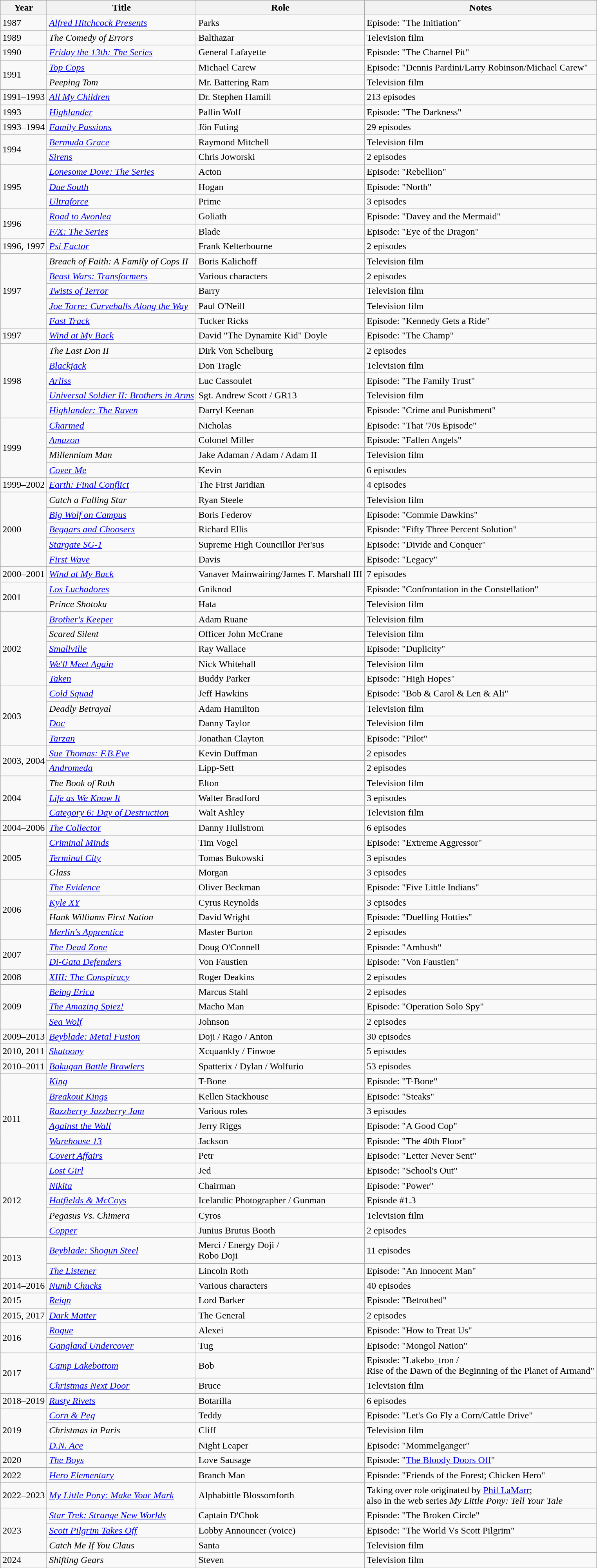<table class="wikitable sortable">
<tr>
<th>Year</th>
<th>Title</th>
<th>Role</th>
<th class="unsortable">Notes</th>
</tr>
<tr>
<td>1987</td>
<td><a href='#'><em>Alfred Hitchcock Presents</em></a></td>
<td>Parks</td>
<td>Episode: "The Initiation"</td>
</tr>
<tr>
<td>1989</td>
<td><em>The Comedy of Errors</em></td>
<td>Balthazar</td>
<td>Television film</td>
</tr>
<tr>
<td>1990</td>
<td><em><a href='#'>Friday the 13th: The Series</a></em></td>
<td>General Lafayette</td>
<td>Episode: "The Charnel Pit"</td>
</tr>
<tr>
<td rowspan="2">1991</td>
<td><em><a href='#'>Top Cops</a></em></td>
<td>Michael Carew</td>
<td>Episode: "Dennis Pardini/Larry Robinson/Michael Carew"</td>
</tr>
<tr>
<td><em>Peeping Tom</em></td>
<td>Mr. Battering Ram</td>
<td>Television film</td>
</tr>
<tr>
<td>1991–1993</td>
<td><em><a href='#'>All My Children</a></em></td>
<td>Dr. Stephen Hamill</td>
<td>213 episodes</td>
</tr>
<tr>
<td>1993</td>
<td><a href='#'><em>Highlander</em></a></td>
<td>Pallin Wolf</td>
<td>Episode: "The Darkness"</td>
</tr>
<tr>
<td>1993–1994</td>
<td><em><a href='#'>Family Passions</a></em></td>
<td>Jön Futing</td>
<td>29 episodes</td>
</tr>
<tr>
<td rowspan="2">1994</td>
<td><em><a href='#'>Bermuda Grace</a></em></td>
<td>Raymond Mitchell</td>
<td>Television film</td>
</tr>
<tr>
<td><a href='#'><em>Sirens</em></a></td>
<td>Chris Joworski</td>
<td>2 episodes</td>
</tr>
<tr>
<td rowspan="3">1995</td>
<td><em><a href='#'>Lonesome Dove: The Series</a></em></td>
<td>Acton</td>
<td>Episode: "Rebellion"</td>
</tr>
<tr>
<td><em><a href='#'>Due South</a></em></td>
<td>Hogan</td>
<td>Episode: "North"</td>
</tr>
<tr>
<td><em><a href='#'>Ultraforce</a></em></td>
<td>Prime</td>
<td>3 episodes</td>
</tr>
<tr>
<td rowspan="2">1996</td>
<td><em><a href='#'>Road to Avonlea</a></em></td>
<td>Goliath</td>
<td>Episode: "Davey and the Mermaid"</td>
</tr>
<tr>
<td><em><a href='#'>F/X: The Series</a></em></td>
<td>Blade</td>
<td>Episode: "Eye of the Dragon"</td>
</tr>
<tr>
<td>1996, 1997</td>
<td><em><a href='#'>Psi Factor</a></em></td>
<td>Frank Kelterbourne</td>
<td>2 episodes</td>
</tr>
<tr>
<td rowspan="5">1997</td>
<td><em>Breach of Faith: A Family of Cops II</em></td>
<td>Boris Kalichoff</td>
<td>Television film</td>
</tr>
<tr>
<td><em><a href='#'>Beast Wars: Transformers</a></em></td>
<td>Various characters</td>
<td>2 episodes</td>
</tr>
<tr>
<td><em><a href='#'>Twists of Terror</a></em></td>
<td>Barry</td>
<td>Television film</td>
</tr>
<tr>
<td><em><a href='#'>Joe Torre: Curveballs Along the Way</a></em></td>
<td>Paul O'Neill</td>
<td>Television film</td>
</tr>
<tr>
<td><a href='#'><em>Fast Track</em></a></td>
<td>Tucker Ricks</td>
<td>Episode: "Kennedy Gets a Ride"</td>
</tr>
<tr>
<td>1997</td>
<td><em><a href='#'>Wind at My Back</a></em></td>
<td>David "The Dynamite Kid" Doyle</td>
<td>Episode: "The Champ"</td>
</tr>
<tr>
<td rowspan="5">1998</td>
<td><em>The Last Don II</em></td>
<td>Dirk Von Schelburg</td>
<td>2 episodes</td>
</tr>
<tr>
<td><a href='#'><em>Blackjack</em></a></td>
<td>Don Tragle</td>
<td>Television film</td>
</tr>
<tr>
<td><a href='#'><em>Arliss</em></a></td>
<td>Luc Cassoulet</td>
<td>Episode: "The Family Trust"</td>
</tr>
<tr>
<td><em><a href='#'>Universal Soldier II: Brothers in Arms</a></em></td>
<td>Sgt. Andrew Scott / GR13</td>
<td>Television film</td>
</tr>
<tr>
<td><em><a href='#'>Highlander: The Raven</a></em></td>
<td>Darryl Keenan</td>
<td>Episode: "Crime and Punishment"</td>
</tr>
<tr>
<td rowspan="4">1999</td>
<td><em><a href='#'>Charmed</a></em></td>
<td>Nicholas</td>
<td>Episode: "That '70s Episode"</td>
</tr>
<tr>
<td><a href='#'><em>Amazon</em></a></td>
<td>Colonel Miller</td>
<td>Episode: "Fallen Angels"</td>
</tr>
<tr>
<td><em>Millennium Man</em></td>
<td>Jake Adaman / Adam / Adam II</td>
<td>Television film</td>
</tr>
<tr>
<td><a href='#'><em>Cover Me</em></a></td>
<td>Kevin</td>
<td>6 episodes</td>
</tr>
<tr>
<td>1999–2002</td>
<td><em><a href='#'>Earth: Final Conflict</a></em></td>
<td>The First Jaridian</td>
<td>4 episodes</td>
</tr>
<tr>
<td rowspan="5">2000</td>
<td><em>Catch a Falling Star</em></td>
<td>Ryan Steele</td>
<td>Television film</td>
</tr>
<tr>
<td><em><a href='#'>Big Wolf on Campus</a></em></td>
<td>Boris Federov</td>
<td>Episode: "Commie Dawkins"</td>
</tr>
<tr>
<td><a href='#'><em>Beggars and Choosers</em></a></td>
<td>Richard Ellis</td>
<td>Episode: "Fifty Three Percent Solution"</td>
</tr>
<tr>
<td><em><a href='#'>Stargate SG-1</a></em></td>
<td>Supreme High Councillor Per'sus</td>
<td>Episode: "Divide and Conquer"</td>
</tr>
<tr>
<td><a href='#'><em>First Wave</em></a></td>
<td>Davis</td>
<td>Episode: "Legacy"</td>
</tr>
<tr>
<td>2000–2001</td>
<td><em><a href='#'>Wind at My Back</a></em></td>
<td>Vanaver Mainwairing/James F. Marshall III</td>
<td>7 episodes</td>
</tr>
<tr>
<td rowspan="2">2001</td>
<td><em><a href='#'>Los Luchadores</a></em></td>
<td>Gniknod</td>
<td>Episode: "Confrontation in the Constellation"</td>
</tr>
<tr>
<td><em>Prince Shotoku</em></td>
<td>Hata</td>
<td>Television film</td>
</tr>
<tr>
<td rowspan="5">2002</td>
<td><a href='#'><em>Brother's Keeper</em></a></td>
<td>Adam Ruane</td>
<td>Television film</td>
</tr>
<tr>
<td><em>Scared Silent</em></td>
<td>Officer John McCrane</td>
<td>Television film</td>
</tr>
<tr>
<td><em><a href='#'>Smallville</a></em></td>
<td>Ray Wallace</td>
<td>Episode: "Duplicity"</td>
</tr>
<tr>
<td><a href='#'><em>We'll Meet Again</em></a></td>
<td>Nick Whitehall</td>
<td>Television film</td>
</tr>
<tr>
<td><a href='#'><em>Taken</em></a></td>
<td>Buddy Parker</td>
<td>Episode: "High Hopes"</td>
</tr>
<tr>
<td rowspan="4">2003</td>
<td><em><a href='#'>Cold Squad</a></em></td>
<td>Jeff Hawkins</td>
<td>Episode: "Bob & Carol & Len & Ali"</td>
</tr>
<tr>
<td><em>Deadly Betrayal</em></td>
<td>Adam Hamilton</td>
<td>Television film</td>
</tr>
<tr>
<td><a href='#'><em>Doc</em></a></td>
<td>Danny Taylor</td>
<td>Television film</td>
</tr>
<tr>
<td><a href='#'><em>Tarzan</em></a></td>
<td>Jonathan Clayton</td>
<td>Episode: "Pilot"</td>
</tr>
<tr>
<td rowspan="2">2003, 2004</td>
<td><em><a href='#'>Sue Thomas: F.B.Eye</a></em></td>
<td>Kevin Duffman</td>
<td>2 episodes</td>
</tr>
<tr>
<td><a href='#'><em>Andromeda</em></a></td>
<td>Lipp-Sett</td>
<td>2 episodes</td>
</tr>
<tr>
<td rowspan="3">2004</td>
<td><em>The Book of Ruth</em></td>
<td>Elton</td>
<td>Television film</td>
</tr>
<tr>
<td><a href='#'><em>Life as We Know It</em></a></td>
<td>Walter Bradford</td>
<td>3 episodes</td>
</tr>
<tr>
<td><em><a href='#'>Category 6: Day of Destruction</a></em></td>
<td>Walt Ashley</td>
<td>Television film</td>
</tr>
<tr>
<td>2004–2006</td>
<td><a href='#'><em>The Collector</em></a></td>
<td>Danny Hullstrom</td>
<td>6 episodes</td>
</tr>
<tr>
<td rowspan="3">2005</td>
<td><em><a href='#'>Criminal Minds</a></em></td>
<td>Tim Vogel</td>
<td>Episode: "Extreme Aggressor"</td>
</tr>
<tr>
<td><a href='#'><em>Terminal City</em></a></td>
<td>Tomas Bukowski</td>
<td>3 episodes</td>
</tr>
<tr>
<td><em>Glass</em></td>
<td>Morgan</td>
<td>3 episodes</td>
</tr>
<tr>
<td rowspan="4">2006</td>
<td><a href='#'><em>The Evidence</em></a></td>
<td>Oliver Beckman</td>
<td>Episode: "Five Little Indians"</td>
</tr>
<tr>
<td><em><a href='#'>Kyle XY</a></em></td>
<td>Cyrus Reynolds</td>
<td>3 episodes</td>
</tr>
<tr>
<td><em>Hank Williams First Nation</em></td>
<td>David Wright</td>
<td>Episode: "Duelling Hotties"</td>
</tr>
<tr>
<td><em><a href='#'>Merlin's Apprentice</a></em></td>
<td>Master Burton</td>
<td>2 episodes</td>
</tr>
<tr>
<td rowspan="2">2007</td>
<td><a href='#'><em>The Dead Zone</em></a></td>
<td>Doug O'Connell</td>
<td>Episode: "Ambush"</td>
</tr>
<tr>
<td><em><a href='#'>Di-Gata Defenders</a></em></td>
<td>Von Faustien</td>
<td>Episode: "Von Faustien"</td>
</tr>
<tr>
<td>2008</td>
<td><em><a href='#'>XIII: The Conspiracy</a></em></td>
<td>Roger Deakins</td>
<td>2 episodes</td>
</tr>
<tr>
<td rowspan="3">2009</td>
<td><em><a href='#'>Being Erica</a></em></td>
<td>Marcus Stahl</td>
<td>2 episodes</td>
</tr>
<tr>
<td><em><a href='#'>The Amazing Spiez!</a></em></td>
<td>Macho Man</td>
<td>Episode: "Operation Solo Spy"</td>
</tr>
<tr>
<td><a href='#'><em>Sea Wolf</em></a></td>
<td>Johnson</td>
<td>2 episodes</td>
</tr>
<tr>
<td>2009–2013</td>
<td><em><a href='#'>Beyblade: Metal Fusion</a></em></td>
<td>Doji / Rago / Anton</td>
<td>30 episodes</td>
</tr>
<tr>
<td>2010, 2011</td>
<td><em><a href='#'>Skatoony</a></em></td>
<td>Xcquankly / Finwoe</td>
<td>5 episodes</td>
</tr>
<tr>
<td>2010–2011</td>
<td><em><a href='#'>Bakugan Battle Brawlers</a></em></td>
<td>Spatterix / Dylan / Wolfurio</td>
<td>53 episodes</td>
</tr>
<tr>
<td rowspan="6">2011</td>
<td><a href='#'><em>King</em></a></td>
<td>T-Bone</td>
<td>Episode: "T-Bone"</td>
</tr>
<tr>
<td><em><a href='#'>Breakout Kings</a></em></td>
<td>Kellen Stackhouse</td>
<td>Episode: "Steaks"</td>
</tr>
<tr>
<td><em><a href='#'>Razzberry Jazzberry Jam</a></em></td>
<td>Various roles</td>
<td>3 episodes</td>
</tr>
<tr>
<td><a href='#'><em>Against the Wall</em></a></td>
<td>Jerry Riggs</td>
<td>Episode: "A Good Cop"</td>
</tr>
<tr>
<td><em><a href='#'>Warehouse 13</a></em></td>
<td>Jackson</td>
<td>Episode: "The 40th Floor"</td>
</tr>
<tr>
<td><em><a href='#'>Covert Affairs</a></em></td>
<td>Petr</td>
<td>Episode: "Letter Never Sent"</td>
</tr>
<tr>
<td rowspan="5">2012</td>
<td><em><a href='#'>Lost Girl</a></em></td>
<td>Jed</td>
<td>Episode: "School's Out"</td>
</tr>
<tr>
<td><a href='#'><em>Nikita</em></a></td>
<td>Chairman</td>
<td>Episode: "Power"</td>
</tr>
<tr>
<td><a href='#'><em>Hatfields & McCoys</em></a></td>
<td>Icelandic Photographer / Gunman</td>
<td>Episode #1.3</td>
</tr>
<tr>
<td><em>Pegasus Vs. Chimera</em></td>
<td>Cyros</td>
<td>Television film</td>
</tr>
<tr>
<td><a href='#'><em>Copper</em></a></td>
<td>Junius Brutus Booth</td>
<td>2 episodes</td>
</tr>
<tr>
<td rowspan="2">2013</td>
<td><em><a href='#'>Beyblade: Shogun Steel</a></em></td>
<td>Merci / Energy Doji /<br>Robo Doji</td>
<td>11 episodes</td>
</tr>
<tr>
<td><a href='#'><em>The Listener</em></a></td>
<td>Lincoln Roth</td>
<td>Episode: "An Innocent Man"</td>
</tr>
<tr>
<td>2014–2016</td>
<td><em><a href='#'>Numb Chucks</a></em></td>
<td>Various characters</td>
<td>40 episodes</td>
</tr>
<tr>
<td>2015</td>
<td><a href='#'><em>Reign</em></a></td>
<td>Lord Barker</td>
<td>Episode: "Betrothed"</td>
</tr>
<tr>
<td>2015, 2017</td>
<td><a href='#'><em>Dark Matter</em></a></td>
<td>The General</td>
<td>2 episodes</td>
</tr>
<tr>
<td rowspan="2">2016</td>
<td><a href='#'><em>Rogue</em></a></td>
<td>Alexei</td>
<td>Episode: "How to Treat Us"</td>
</tr>
<tr>
<td><em><a href='#'>Gangland Undercover</a></em></td>
<td>Tug</td>
<td>Episode: "Mongol Nation"</td>
</tr>
<tr>
<td rowspan="2">2017</td>
<td><em><a href='#'>Camp Lakebottom</a></em></td>
<td>Bob</td>
<td>Episode: "Lakebo_tron /<br>Rise of the Dawn of the Beginning of the Planet of Armand"</td>
</tr>
<tr>
<td><em><a href='#'>Christmas Next Door</a></em></td>
<td>Bruce</td>
<td>Television film</td>
</tr>
<tr>
<td>2018–2019</td>
<td><em><a href='#'>Rusty Rivets</a></em></td>
<td>Botarilla</td>
<td>6 episodes</td>
</tr>
<tr>
<td rowspan="3">2019</td>
<td><em><a href='#'>Corn & Peg</a></em></td>
<td>Teddy</td>
<td>Episode: "Let's Go Fly a Corn/Cattle Drive"</td>
</tr>
<tr>
<td><em>Christmas in Paris</em></td>
<td>Cliff</td>
<td>Television film</td>
</tr>
<tr>
<td><em><a href='#'>D.N. Ace</a></em></td>
<td>Night Leaper</td>
<td>Episode: "Mommelganger"</td>
</tr>
<tr>
<td>2020</td>
<td><em><a href='#'>The Boys</a></em></td>
<td>Love Sausage</td>
<td>Episode: "<a href='#'>The Bloody Doors Off</a>"</td>
</tr>
<tr>
<td>2022</td>
<td><em><a href='#'>Hero Elementary</a></em></td>
<td>Branch Man</td>
<td>Episode: "Friends of the Forest; Chicken Hero"</td>
</tr>
<tr>
<td>2022–2023</td>
<td><em><a href='#'>My Little Pony: Make Your Mark</a></em></td>
<td>Alphabittle Blossomforth</td>
<td>Taking over role originated by <a href='#'>Phil LaMarr</a>;<br>also in the web series <em>My Little Pony: Tell Your Tale</em></td>
</tr>
<tr>
<td rowspan="3">2023</td>
<td><em><a href='#'>Star Trek: Strange New Worlds</a></em></td>
<td>Captain D'Chok</td>
<td>Episode: "The Broken Circle"</td>
</tr>
<tr>
<td><em><a href='#'>Scott Pilgrim Takes Off</a></em></td>
<td>Lobby Announcer (voice)</td>
<td>Episode: "The World Vs Scott Pilgrim"</td>
</tr>
<tr>
<td><em>Catch Me If You Claus</em></td>
<td>Santa</td>
<td>Television film</td>
</tr>
<tr>
<td>2024</td>
<td><em>Shifting Gears</em></td>
<td>Steven</td>
<td>Television film</td>
</tr>
</table>
